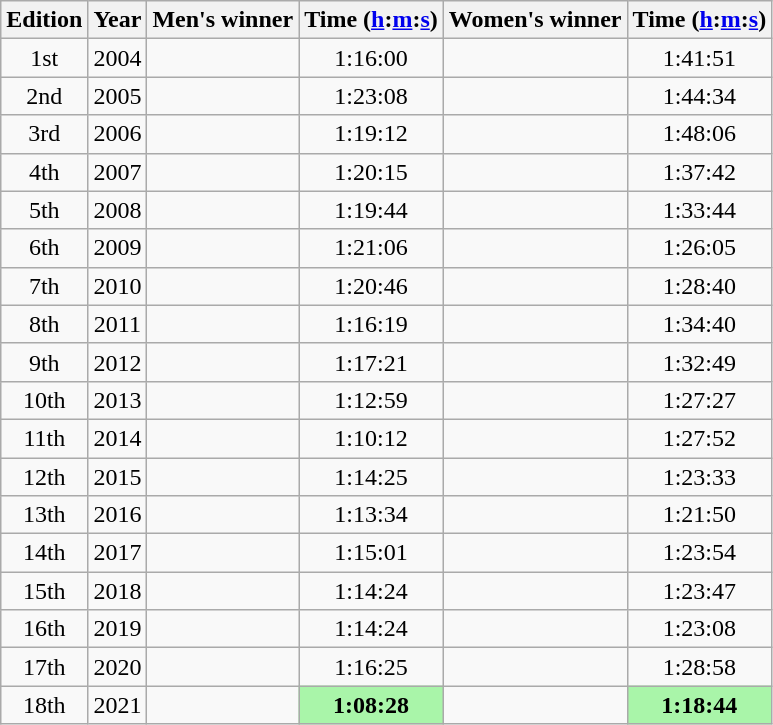<table class="wikitable sortable" style="text-align:center">
<tr>
<th class=unsortable>Edition</th>
<th>Year</th>
<th class=unsortable>Men's winner</th>
<th>Time (<a href='#'>h</a>:<a href='#'>m</a>:<a href='#'>s</a>)</th>
<th class=unsortable>Women's winner</th>
<th>Time (<a href='#'>h</a>:<a href='#'>m</a>:<a href='#'>s</a>)</th>
</tr>
<tr>
<td>1st</td>
<td>2004</td>
<td align=left></td>
<td>1:16:00</td>
<td align=left></td>
<td>1:41:51</td>
</tr>
<tr>
<td>2nd</td>
<td>2005</td>
<td align=left></td>
<td>1:23:08</td>
<td align=left></td>
<td>1:44:34</td>
</tr>
<tr>
<td>3rd</td>
<td>2006</td>
<td align=left></td>
<td>1:19:12</td>
<td align=left></td>
<td>1:48:06</td>
</tr>
<tr>
<td>4th</td>
<td>2007</td>
<td align=left></td>
<td>1:20:15</td>
<td align=left></td>
<td>1:37:42</td>
</tr>
<tr>
<td>5th</td>
<td>2008</td>
<td align=left></td>
<td>1:19:44</td>
<td align=left></td>
<td>1:33:44</td>
</tr>
<tr>
<td>6th</td>
<td>2009</td>
<td align=left></td>
<td>1:21:06</td>
<td align=left></td>
<td>1:26:05</td>
</tr>
<tr>
<td>7th</td>
<td>2010</td>
<td align=left></td>
<td>1:20:46</td>
<td align=left></td>
<td>1:28:40</td>
</tr>
<tr>
<td>8th</td>
<td>2011</td>
<td align=left></td>
<td>1:16:19</td>
<td align=left></td>
<td>1:34:40</td>
</tr>
<tr>
<td>9th</td>
<td>2012</td>
<td align=left></td>
<td>1:17:21</td>
<td align=left></td>
<td>1:32:49</td>
</tr>
<tr>
<td>10th</td>
<td>2013</td>
<td align=left></td>
<td>1:12:59</td>
<td align=left></td>
<td>1:27:27</td>
</tr>
<tr>
<td>11th</td>
<td>2014</td>
<td align=left></td>
<td>1:10:12</td>
<td align=left></td>
<td>1:27:52</td>
</tr>
<tr>
<td>12th</td>
<td>2015</td>
<td align=left></td>
<td>1:14:25</td>
<td align=left></td>
<td>1:23:33</td>
</tr>
<tr>
<td>13th</td>
<td>2016</td>
<td align=left></td>
<td>1:13:34</td>
<td align=left></td>
<td>1:21:50</td>
</tr>
<tr>
<td>14th</td>
<td>2017</td>
<td align=left></td>
<td>1:15:01</td>
<td align=left></td>
<td>1:23:54</td>
</tr>
<tr>
<td>15th</td>
<td>2018</td>
<td align=left></td>
<td>1:14:24</td>
<td align=left></td>
<td>1:23:47</td>
</tr>
<tr>
<td>16th</td>
<td>2019</td>
<td align=left></td>
<td>1:14:24</td>
<td align=left></td>
<td>1:23:08</td>
</tr>
<tr>
<td>17th</td>
<td>2020</td>
<td align=left></td>
<td>1:16:25</td>
<td align=left></td>
<td>1:28:58</td>
</tr>
<tr>
<td>18th</td>
<td>2021</td>
<td align=left></td>
<td bgcolor=#A9F5A9><strong>1:08:28</strong></td>
<td align=left></td>
<td bgcolor=#A9F5A9><strong>1:18:44</strong></td>
</tr>
</table>
